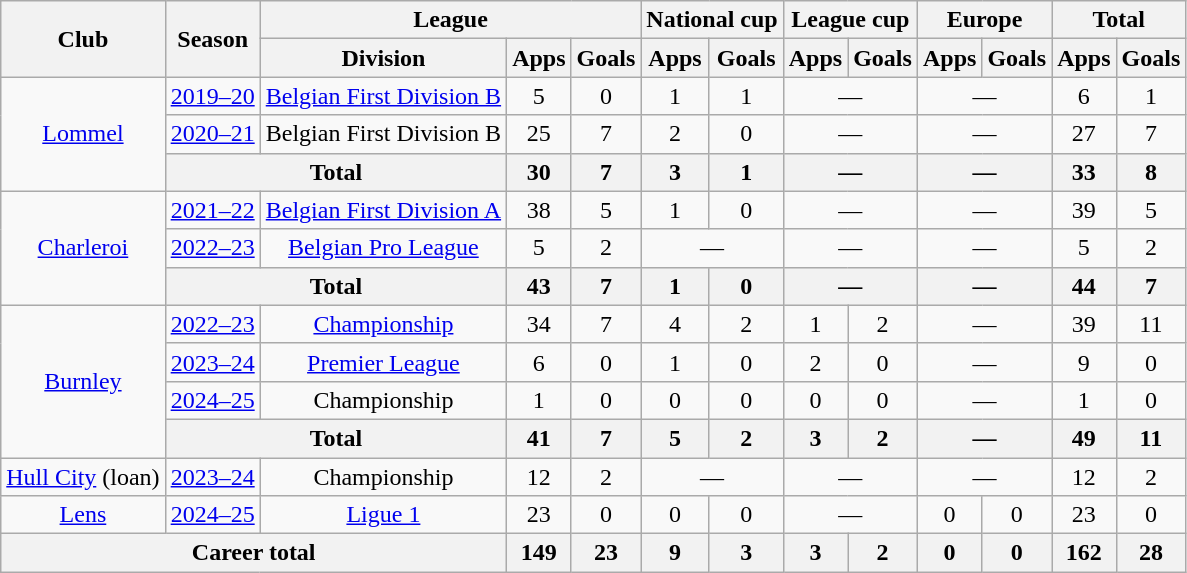<table class="wikitable" style="text-align: center">
<tr>
<th rowspan="2">Club</th>
<th rowspan="2">Season</th>
<th colspan="3">League</th>
<th colspan="2">National cup</th>
<th colspan="2">League cup</th>
<th colspan="2">Europe</th>
<th colspan="2">Total</th>
</tr>
<tr>
<th>Division</th>
<th>Apps</th>
<th>Goals</th>
<th>Apps</th>
<th>Goals</th>
<th>Apps</th>
<th>Goals</th>
<th>Apps</th>
<th>Goals</th>
<th>Apps</th>
<th>Goals</th>
</tr>
<tr>
<td rowspan="3"><a href='#'>Lommel</a></td>
<td><a href='#'>2019–20</a></td>
<td><a href='#'>Belgian First Division B</a></td>
<td>5</td>
<td>0</td>
<td>1</td>
<td>1</td>
<td colspan="2">—</td>
<td colspan="2">—</td>
<td>6</td>
<td>1</td>
</tr>
<tr>
<td><a href='#'>2020–21</a></td>
<td>Belgian First Division B</td>
<td>25</td>
<td>7</td>
<td>2</td>
<td>0</td>
<td colspan="2">—</td>
<td colspan="2">—</td>
<td>27</td>
<td>7</td>
</tr>
<tr>
<th colspan="2">Total</th>
<th>30</th>
<th>7</th>
<th>3</th>
<th>1</th>
<th colspan="2">—</th>
<th colspan="2">—</th>
<th>33</th>
<th>8</th>
</tr>
<tr>
<td rowspan="3"><a href='#'>Charleroi</a></td>
<td><a href='#'>2021–22</a></td>
<td><a href='#'>Belgian First Division A</a></td>
<td>38</td>
<td>5</td>
<td>1</td>
<td>0</td>
<td colspan="2">—</td>
<td colspan="2">—</td>
<td>39</td>
<td>5</td>
</tr>
<tr>
<td><a href='#'>2022–23</a></td>
<td><a href='#'>Belgian Pro League</a></td>
<td>5</td>
<td>2</td>
<td colspan="2">—</td>
<td colspan="2">—</td>
<td colspan="2">—</td>
<td>5</td>
<td>2</td>
</tr>
<tr>
<th colspan="2">Total</th>
<th>43</th>
<th>7</th>
<th>1</th>
<th>0</th>
<th colspan="2">—</th>
<th colspan="2">—</th>
<th>44</th>
<th>7</th>
</tr>
<tr>
<td rowspan="4"><a href='#'>Burnley</a></td>
<td><a href='#'>2022–23</a></td>
<td><a href='#'>Championship</a></td>
<td>34</td>
<td>7</td>
<td>4</td>
<td>2</td>
<td>1</td>
<td>2</td>
<td colspan="2">—</td>
<td>39</td>
<td>11</td>
</tr>
<tr>
<td><a href='#'>2023–24</a></td>
<td><a href='#'>Premier League</a></td>
<td>6</td>
<td>0</td>
<td>1</td>
<td>0</td>
<td>2</td>
<td>0</td>
<td colspan="2">—</td>
<td>9</td>
<td>0</td>
</tr>
<tr>
<td><a href='#'>2024–25</a></td>
<td>Championship</td>
<td>1</td>
<td>0</td>
<td>0</td>
<td>0</td>
<td>0</td>
<td>0</td>
<td colspan="2">—</td>
<td>1</td>
<td>0</td>
</tr>
<tr>
<th colspan="2">Total</th>
<th>41</th>
<th>7</th>
<th>5</th>
<th>2</th>
<th>3</th>
<th>2</th>
<th colspan="2">—</th>
<th>49</th>
<th>11</th>
</tr>
<tr>
<td><a href='#'>Hull City</a> (loan)</td>
<td><a href='#'>2023–24</a></td>
<td>Championship</td>
<td>12</td>
<td>2</td>
<td colspan="2">—</td>
<td colspan="2">—</td>
<td colspan="2">—</td>
<td>12</td>
<td>2</td>
</tr>
<tr>
<td><a href='#'>Lens</a></td>
<td><a href='#'>2024–25</a></td>
<td><a href='#'>Ligue 1</a></td>
<td>23</td>
<td>0</td>
<td>0</td>
<td>0</td>
<td colspan="2">—</td>
<td>0</td>
<td>0</td>
<td>23</td>
<td>0</td>
</tr>
<tr>
<th colspan="3">Career total</th>
<th>149</th>
<th>23</th>
<th>9</th>
<th>3</th>
<th>3</th>
<th>2</th>
<th>0</th>
<th>0</th>
<th>162</th>
<th>28</th>
</tr>
</table>
